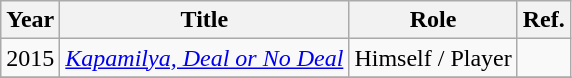<table class="wikitable">
<tr>
<th>Year</th>
<th>Title</th>
<th>Role</th>
<th>Ref.</th>
</tr>
<tr>
<td>2015</td>
<td><em><a href='#'>Kapamilya, Deal or No Deal</a></em></td>
<td>Himself / Player</td>
<td></td>
</tr>
<tr>
</tr>
</table>
